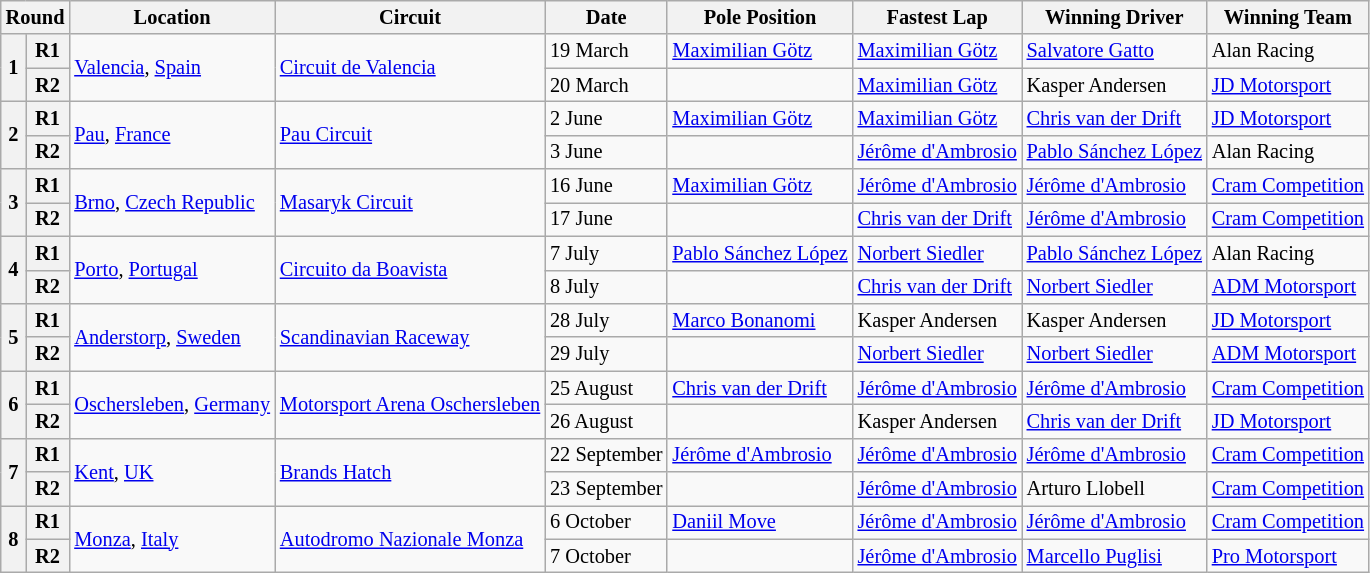<table class="wikitable" style="font-size: 85%">
<tr>
<th colspan=2>Round</th>
<th>Location</th>
<th>Circuit</th>
<th>Date</th>
<th>Pole Position</th>
<th>Fastest Lap</th>
<th>Winning Driver</th>
<th>Winning Team</th>
</tr>
<tr>
<th rowspan=2>1</th>
<th>R1</th>
<td rowspan=2> <a href='#'>Valencia</a>, <a href='#'>Spain</a></td>
<td rowspan=2><a href='#'>Circuit de Valencia</a></td>
<td>19 March</td>
<td> <a href='#'>Maximilian Götz</a></td>
<td> <a href='#'>Maximilian Götz</a></td>
<td> <a href='#'>Salvatore Gatto</a></td>
<td> Alan Racing</td>
</tr>
<tr>
<th>R2</th>
<td>20 March</td>
<td></td>
<td> <a href='#'>Maximilian Götz</a></td>
<td> Kasper Andersen</td>
<td> <a href='#'>JD Motorsport</a></td>
</tr>
<tr>
<th rowspan=2>2</th>
<th>R1</th>
<td rowspan=2> <a href='#'>Pau</a>, <a href='#'>France</a></td>
<td rowspan=2><a href='#'>Pau Circuit</a></td>
<td>2 June</td>
<td> <a href='#'>Maximilian Götz</a></td>
<td> <a href='#'>Maximilian Götz</a></td>
<td> <a href='#'>Chris van der Drift</a></td>
<td> <a href='#'>JD Motorsport</a></td>
</tr>
<tr>
<th>R2</th>
<td>3 June</td>
<td></td>
<td> <a href='#'>Jérôme d'Ambrosio</a></td>
<td> <a href='#'>Pablo Sánchez López</a></td>
<td> Alan Racing</td>
</tr>
<tr>
<th rowspan=2>3</th>
<th>R1</th>
<td rowspan=2> <a href='#'>Brno</a>, <a href='#'>Czech Republic</a></td>
<td rowspan=2><a href='#'>Masaryk Circuit</a></td>
<td>16 June</td>
<td> <a href='#'>Maximilian Götz</a></td>
<td> <a href='#'>Jérôme d'Ambrosio</a></td>
<td> <a href='#'>Jérôme d'Ambrosio</a></td>
<td> <a href='#'>Cram Competition</a></td>
</tr>
<tr>
<th>R2</th>
<td>17 June</td>
<td></td>
<td> <a href='#'>Chris van der Drift</a></td>
<td> <a href='#'>Jérôme d'Ambrosio</a></td>
<td nowrap> <a href='#'>Cram Competition</a></td>
</tr>
<tr>
<th rowspan=2>4</th>
<th>R1</th>
<td rowspan=2> <a href='#'>Porto</a>, <a href='#'>Portugal</a></td>
<td rowspan=2><a href='#'>Circuito da Boavista</a></td>
<td>7 July</td>
<td nowrap> <a href='#'>Pablo Sánchez López</a></td>
<td> <a href='#'>Norbert Siedler</a></td>
<td nowrap> <a href='#'>Pablo Sánchez López</a></td>
<td> Alan Racing</td>
</tr>
<tr>
<th>R2</th>
<td>8 July</td>
<td></td>
<td> <a href='#'>Chris van der Drift</a></td>
<td> <a href='#'>Norbert Siedler</a></td>
<td> <a href='#'>ADM Motorsport</a></td>
</tr>
<tr>
<th rowspan=2>5</th>
<th>R1</th>
<td rowspan=2> <a href='#'>Anderstorp</a>, <a href='#'>Sweden</a></td>
<td rowspan=2><a href='#'>Scandinavian Raceway</a></td>
<td>28 July</td>
<td> <a href='#'>Marco Bonanomi</a></td>
<td> Kasper Andersen</td>
<td> Kasper Andersen</td>
<td> <a href='#'>JD Motorsport</a></td>
</tr>
<tr>
<th>R2</th>
<td>29 July</td>
<td></td>
<td> <a href='#'>Norbert Siedler</a></td>
<td> <a href='#'>Norbert Siedler</a></td>
<td> <a href='#'>ADM Motorsport</a></td>
</tr>
<tr>
<th rowspan=2>6</th>
<th>R1</th>
<td rowspan=2 nowrap> <a href='#'>Oschersleben</a>, <a href='#'>Germany</a></td>
<td rowspan=2 nowrap><a href='#'>Motorsport Arena Oschersleben</a></td>
<td>25 August</td>
<td> <a href='#'>Chris van der Drift</a></td>
<td> <a href='#'>Jérôme d'Ambrosio</a></td>
<td> <a href='#'>Jérôme d'Ambrosio</a></td>
<td> <a href='#'>Cram Competition</a></td>
</tr>
<tr>
<th>R2</th>
<td>26 August</td>
<td></td>
<td> Kasper Andersen</td>
<td> <a href='#'>Chris van der Drift</a></td>
<td> <a href='#'>JD Motorsport</a></td>
</tr>
<tr>
<th rowspan=2>7</th>
<th>R1</th>
<td rowspan=2> <a href='#'>Kent</a>, <a href='#'>UK</a></td>
<td rowspan=2><a href='#'>Brands Hatch</a></td>
<td nowrap>22 September</td>
<td> <a href='#'>Jérôme d'Ambrosio</a></td>
<td> <a href='#'>Jérôme d'Ambrosio</a></td>
<td> <a href='#'>Jérôme d'Ambrosio</a></td>
<td> <a href='#'>Cram Competition</a></td>
</tr>
<tr>
<th>R2</th>
<td nowrap>23 September</td>
<td></td>
<td> <a href='#'>Jérôme d'Ambrosio</a></td>
<td> Arturo Llobell</td>
<td> <a href='#'>Cram Competition</a></td>
</tr>
<tr>
<th rowspan=2>8</th>
<th>R1</th>
<td rowspan=2> <a href='#'>Monza</a>, <a href='#'>Italy</a></td>
<td rowspan=2><a href='#'>Autodromo Nazionale Monza</a></td>
<td>6 October</td>
<td> <a href='#'>Daniil Move</a></td>
<td> <a href='#'>Jérôme d'Ambrosio</a></td>
<td> <a href='#'>Jérôme d'Ambrosio</a></td>
<td> <a href='#'>Cram Competition</a></td>
</tr>
<tr>
<th>R2</th>
<td>7 October</td>
<td></td>
<td nowrap> <a href='#'>Jérôme d'Ambrosio</a></td>
<td> <a href='#'>Marcello Puglisi</a></td>
<td> <a href='#'>Pro Motorsport</a></td>
</tr>
</table>
